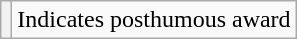<table class="wikitable plainrowheaders">
<tr>
<th scope=row style="text-align:center"></th>
<td>Indicates posthumous award</td>
</tr>
</table>
